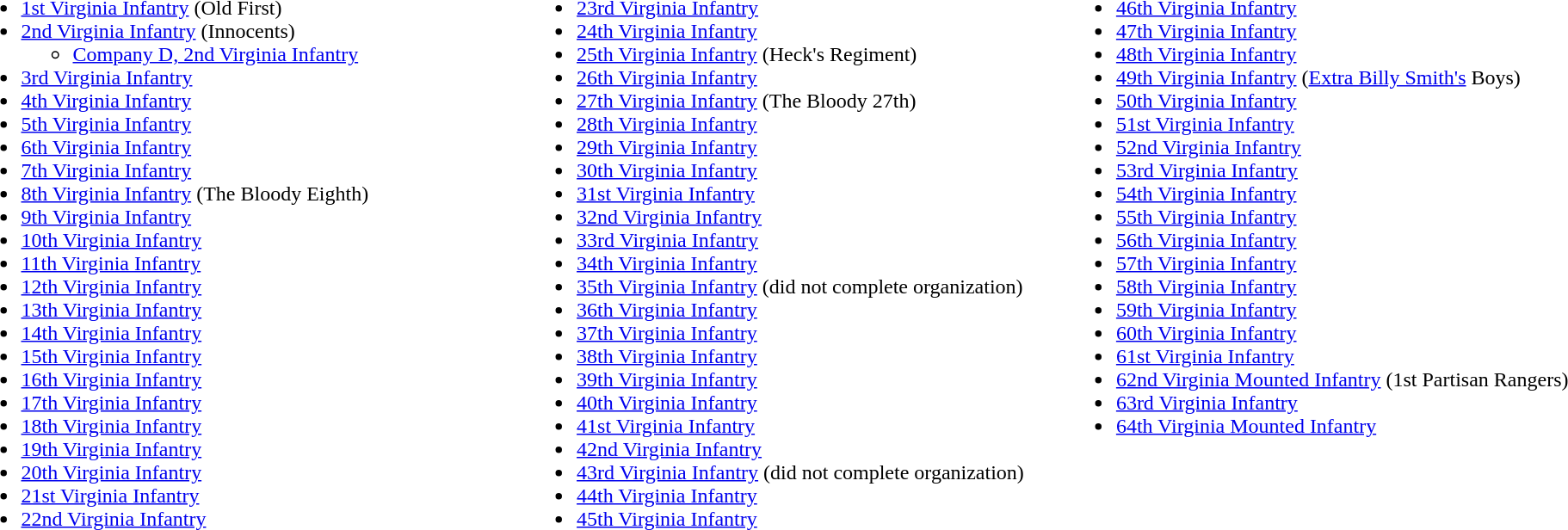<table width=100% |>
<tr>
<td width=34%><br><ul><li><a href='#'>1st Virginia Infantry</a> (Old First)</li><li><a href='#'>2nd Virginia Infantry</a> (Innocents)<ul><li><a href='#'>Company D, 2nd Virginia Infantry</a></li></ul></li><li><a href='#'>3rd Virginia Infantry</a></li><li><a href='#'>4th Virginia Infantry</a></li><li><a href='#'>5th Virginia Infantry</a></li><li><a href='#'>6th Virginia Infantry</a></li><li><a href='#'>7th Virginia Infantry</a></li><li><a href='#'>8th Virginia Infantry</a> (The Bloody Eighth)</li><li><a href='#'>9th Virginia Infantry</a></li><li><a href='#'>10th Virginia Infantry</a></li><li><a href='#'>11th Virginia Infantry</a></li><li><a href='#'>12th Virginia Infantry</a></li><li><a href='#'>13th Virginia Infantry</a></li><li><a href='#'>14th Virginia Infantry</a></li><li><a href='#'>15th Virginia Infantry</a></li><li><a href='#'>16th Virginia Infantry</a></li><li><a href='#'>17th Virginia Infantry</a></li><li><a href='#'>18th Virginia Infantry</a></li><li><a href='#'>19th Virginia Infantry</a></li><li><a href='#'>20th Virginia Infantry</a></li><li><a href='#'>21st Virginia Infantry</a></li><li><a href='#'>22nd Virginia Infantry</a></li></ul></td>
<td></td>
<td width=33%><br><ul><li><a href='#'>23rd Virginia Infantry</a></li><li><a href='#'>24th Virginia Infantry</a></li><li><a href='#'>25th Virginia Infantry</a> (Heck's Regiment)</li><li><a href='#'>26th Virginia Infantry</a></li><li><a href='#'>27th Virginia Infantry</a> (The Bloody 27th)</li><li><a href='#'>28th Virginia Infantry</a></li><li><a href='#'>29th Virginia Infantry</a></li><li><a href='#'>30th Virginia Infantry</a></li><li><a href='#'>31st Virginia Infantry</a></li><li><a href='#'>32nd Virginia Infantry</a></li><li><a href='#'>33rd Virginia Infantry</a></li><li><a href='#'>34th Virginia Infantry</a></li><li><a href='#'>35th Virginia Infantry</a> (did not complete organization)</li><li><a href='#'>36th Virginia Infantry</a></li><li><a href='#'>37th Virginia Infantry</a></li><li><a href='#'>38th Virginia Infantry</a></li><li><a href='#'>39th Virginia Infantry</a></li><li><a href='#'>40th Virginia Infantry</a></li><li><a href='#'>41st Virginia Infantry</a></li><li><a href='#'>42nd Virginia Infantry</a></li><li><a href='#'>43rd Virginia Infantry</a> (did not complete organization)</li><li><a href='#'>44th Virginia Infantry</a></li><li><a href='#'>45th Virginia Infantry</a></li></ul></td>
<td></td>
<td width=33% valign="top"><br><ul><li><a href='#'>46th Virginia Infantry</a></li><li><a href='#'>47th Virginia Infantry</a></li><li><a href='#'>48th Virginia Infantry</a></li><li><a href='#'>49th Virginia Infantry</a> (<a href='#'>Extra Billy Smith's</a> Boys)</li><li><a href='#'>50th Virginia Infantry</a></li><li><a href='#'>51st Virginia Infantry</a></li><li><a href='#'>52nd Virginia Infantry</a></li><li><a href='#'>53rd Virginia Infantry</a></li><li><a href='#'>54th Virginia Infantry</a></li><li><a href='#'>55th Virginia Infantry</a></li><li><a href='#'>56th Virginia Infantry</a></li><li><a href='#'>57th Virginia Infantry</a></li><li><a href='#'>58th Virginia Infantry</a></li><li><a href='#'>59th Virginia Infantry</a></li><li><a href='#'>60th Virginia Infantry</a></li><li><a href='#'>61st Virginia Infantry</a></li><li><a href='#'>62nd Virginia Mounted Infantry</a> (1st Partisan Rangers)</li><li><a href='#'>63rd Virginia Infantry</a></li><li><a href='#'>64th Virginia Mounted Infantry</a></li></ul></td>
</tr>
</table>
